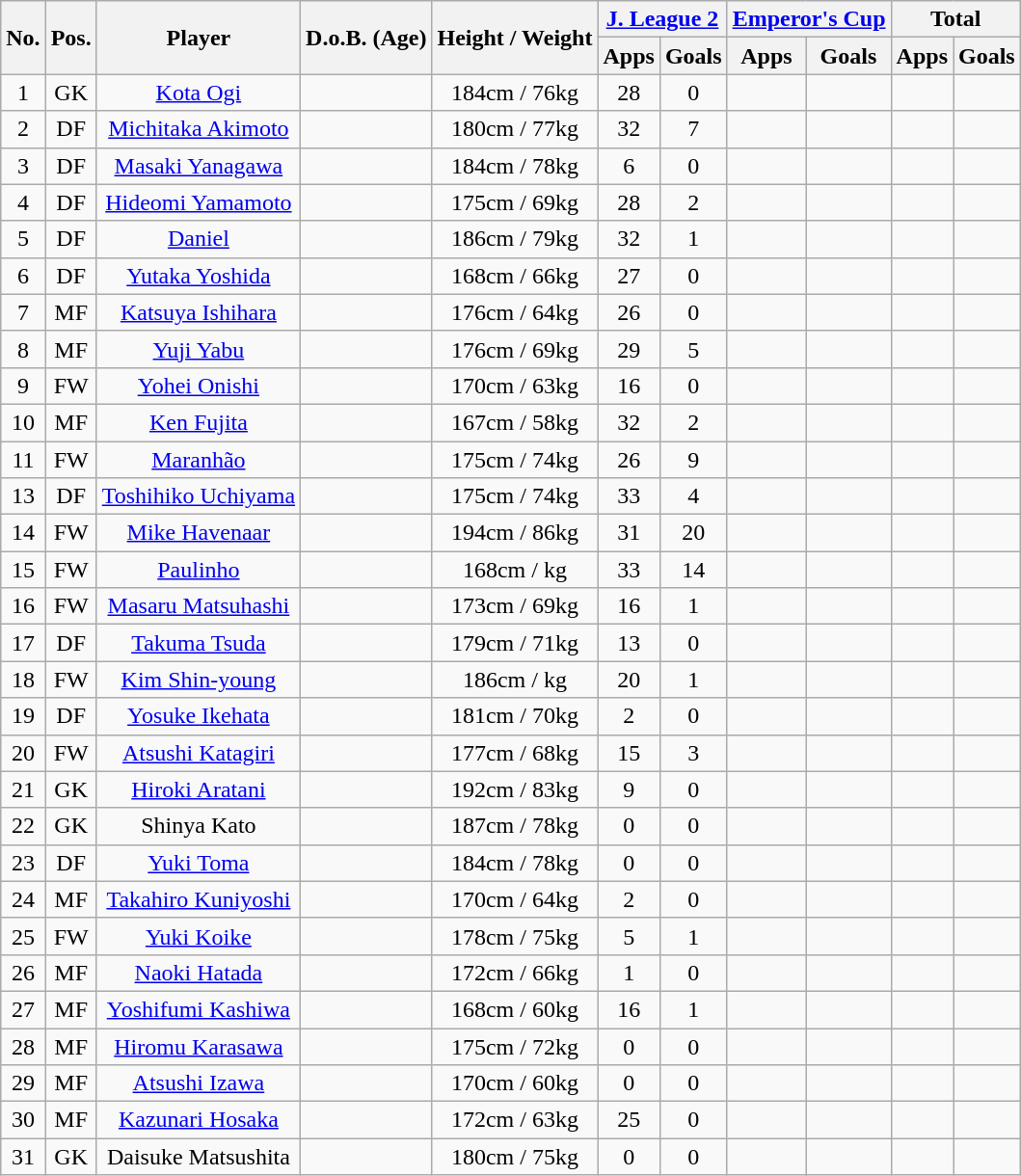<table class="wikitable" style="text-align:center;">
<tr>
<th rowspan="2">No.</th>
<th rowspan="2">Pos.</th>
<th rowspan="2">Player</th>
<th rowspan="2">D.o.B. (Age)</th>
<th rowspan="2">Height / Weight</th>
<th colspan="2"><a href='#'>J. League 2</a></th>
<th colspan="2"><a href='#'>Emperor's Cup</a></th>
<th colspan="2">Total</th>
</tr>
<tr>
<th>Apps</th>
<th>Goals</th>
<th>Apps</th>
<th>Goals</th>
<th>Apps</th>
<th>Goals</th>
</tr>
<tr>
<td>1</td>
<td>GK</td>
<td><a href='#'>Kota Ogi</a></td>
<td></td>
<td>184cm / 76kg</td>
<td>28</td>
<td>0</td>
<td></td>
<td></td>
<td></td>
<td></td>
</tr>
<tr>
<td>2</td>
<td>DF</td>
<td><a href='#'>Michitaka Akimoto</a></td>
<td></td>
<td>180cm / 77kg</td>
<td>32</td>
<td>7</td>
<td></td>
<td></td>
<td></td>
<td></td>
</tr>
<tr>
<td>3</td>
<td>DF</td>
<td><a href='#'>Masaki Yanagawa</a></td>
<td></td>
<td>184cm / 78kg</td>
<td>6</td>
<td>0</td>
<td></td>
<td></td>
<td></td>
<td></td>
</tr>
<tr>
<td>4</td>
<td>DF</td>
<td><a href='#'>Hideomi Yamamoto</a></td>
<td></td>
<td>175cm / 69kg</td>
<td>28</td>
<td>2</td>
<td></td>
<td></td>
<td></td>
<td></td>
</tr>
<tr>
<td>5</td>
<td>DF</td>
<td><a href='#'>Daniel</a></td>
<td></td>
<td>186cm / 79kg</td>
<td>32</td>
<td>1</td>
<td></td>
<td></td>
<td></td>
<td></td>
</tr>
<tr>
<td>6</td>
<td>DF</td>
<td><a href='#'>Yutaka Yoshida</a></td>
<td></td>
<td>168cm / 66kg</td>
<td>27</td>
<td>0</td>
<td></td>
<td></td>
<td></td>
<td></td>
</tr>
<tr>
<td>7</td>
<td>MF</td>
<td><a href='#'>Katsuya Ishihara</a></td>
<td></td>
<td>176cm / 64kg</td>
<td>26</td>
<td>0</td>
<td></td>
<td></td>
<td></td>
<td></td>
</tr>
<tr>
<td>8</td>
<td>MF</td>
<td><a href='#'>Yuji Yabu</a></td>
<td></td>
<td>176cm / 69kg</td>
<td>29</td>
<td>5</td>
<td></td>
<td></td>
<td></td>
<td></td>
</tr>
<tr>
<td>9</td>
<td>FW</td>
<td><a href='#'>Yohei Onishi</a></td>
<td></td>
<td>170cm / 63kg</td>
<td>16</td>
<td>0</td>
<td></td>
<td></td>
<td></td>
<td></td>
</tr>
<tr>
<td>10</td>
<td>MF</td>
<td><a href='#'>Ken Fujita</a></td>
<td></td>
<td>167cm / 58kg</td>
<td>32</td>
<td>2</td>
<td></td>
<td></td>
<td></td>
<td></td>
</tr>
<tr>
<td>11</td>
<td>FW</td>
<td><a href='#'>Maranhão</a></td>
<td></td>
<td>175cm / 74kg</td>
<td>26</td>
<td>9</td>
<td></td>
<td></td>
<td></td>
<td></td>
</tr>
<tr>
<td>13</td>
<td>DF</td>
<td><a href='#'>Toshihiko Uchiyama</a></td>
<td></td>
<td>175cm / 74kg</td>
<td>33</td>
<td>4</td>
<td></td>
<td></td>
<td></td>
<td></td>
</tr>
<tr>
<td>14</td>
<td>FW</td>
<td><a href='#'>Mike Havenaar</a></td>
<td></td>
<td>194cm / 86kg</td>
<td>31</td>
<td>20</td>
<td></td>
<td></td>
<td></td>
<td></td>
</tr>
<tr>
<td>15</td>
<td>FW</td>
<td><a href='#'>Paulinho</a></td>
<td></td>
<td>168cm / kg</td>
<td>33</td>
<td>14</td>
<td></td>
<td></td>
<td></td>
<td></td>
</tr>
<tr>
<td>16</td>
<td>FW</td>
<td><a href='#'>Masaru Matsuhashi</a></td>
<td></td>
<td>173cm / 69kg</td>
<td>16</td>
<td>1</td>
<td></td>
<td></td>
<td></td>
<td></td>
</tr>
<tr>
<td>17</td>
<td>DF</td>
<td><a href='#'>Takuma Tsuda</a></td>
<td></td>
<td>179cm / 71kg</td>
<td>13</td>
<td>0</td>
<td></td>
<td></td>
<td></td>
<td></td>
</tr>
<tr>
<td>18</td>
<td>FW</td>
<td><a href='#'>Kim Shin-young</a></td>
<td></td>
<td>186cm / kg</td>
<td>20</td>
<td>1</td>
<td></td>
<td></td>
<td></td>
<td></td>
</tr>
<tr>
<td>19</td>
<td>DF</td>
<td><a href='#'>Yosuke Ikehata</a></td>
<td></td>
<td>181cm / 70kg</td>
<td>2</td>
<td>0</td>
<td></td>
<td></td>
<td></td>
<td></td>
</tr>
<tr>
<td>20</td>
<td>FW</td>
<td><a href='#'>Atsushi Katagiri</a></td>
<td></td>
<td>177cm / 68kg</td>
<td>15</td>
<td>3</td>
<td></td>
<td></td>
<td></td>
<td></td>
</tr>
<tr>
<td>21</td>
<td>GK</td>
<td><a href='#'>Hiroki Aratani</a></td>
<td></td>
<td>192cm / 83kg</td>
<td>9</td>
<td>0</td>
<td></td>
<td></td>
<td></td>
<td></td>
</tr>
<tr>
<td>22</td>
<td>GK</td>
<td>Shinya Kato</td>
<td></td>
<td>187cm / 78kg</td>
<td>0</td>
<td>0</td>
<td></td>
<td></td>
<td></td>
<td></td>
</tr>
<tr>
<td>23</td>
<td>DF</td>
<td><a href='#'>Yuki Toma</a></td>
<td></td>
<td>184cm / 78kg</td>
<td>0</td>
<td>0</td>
<td></td>
<td></td>
<td></td>
<td></td>
</tr>
<tr>
<td>24</td>
<td>MF</td>
<td><a href='#'>Takahiro Kuniyoshi</a></td>
<td></td>
<td>170cm / 64kg</td>
<td>2</td>
<td>0</td>
<td></td>
<td></td>
<td></td>
<td></td>
</tr>
<tr>
<td>25</td>
<td>FW</td>
<td><a href='#'>Yuki Koike</a></td>
<td></td>
<td>178cm / 75kg</td>
<td>5</td>
<td>1</td>
<td></td>
<td></td>
<td></td>
<td></td>
</tr>
<tr>
<td>26</td>
<td>MF</td>
<td><a href='#'>Naoki Hatada</a></td>
<td></td>
<td>172cm / 66kg</td>
<td>1</td>
<td>0</td>
<td></td>
<td></td>
<td></td>
<td></td>
</tr>
<tr>
<td>27</td>
<td>MF</td>
<td><a href='#'>Yoshifumi Kashiwa</a></td>
<td></td>
<td>168cm / 60kg</td>
<td>16</td>
<td>1</td>
<td></td>
<td></td>
<td></td>
<td></td>
</tr>
<tr>
<td>28</td>
<td>MF</td>
<td><a href='#'>Hiromu Karasawa</a></td>
<td></td>
<td>175cm / 72kg</td>
<td>0</td>
<td>0</td>
<td></td>
<td></td>
<td></td>
<td></td>
</tr>
<tr>
<td>29</td>
<td>MF</td>
<td><a href='#'>Atsushi Izawa</a></td>
<td></td>
<td>170cm / 60kg</td>
<td>0</td>
<td>0</td>
<td></td>
<td></td>
<td></td>
<td></td>
</tr>
<tr>
<td>30</td>
<td>MF</td>
<td><a href='#'>Kazunari Hosaka</a></td>
<td></td>
<td>172cm / 63kg</td>
<td>25</td>
<td>0</td>
<td></td>
<td></td>
<td></td>
<td></td>
</tr>
<tr>
<td>31</td>
<td>GK</td>
<td>Daisuke Matsushita</td>
<td></td>
<td>180cm / 75kg</td>
<td>0</td>
<td>0</td>
<td></td>
<td></td>
<td></td>
<td></td>
</tr>
</table>
